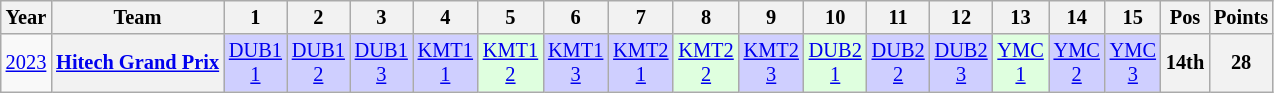<table class="wikitable" style="text-align:center; font-size:85%">
<tr>
<th>Year</th>
<th>Team</th>
<th>1</th>
<th>2</th>
<th>3</th>
<th>4</th>
<th>5</th>
<th>6</th>
<th>7</th>
<th>8</th>
<th>9</th>
<th>10</th>
<th>11</th>
<th>12</th>
<th>13</th>
<th>14</th>
<th>15</th>
<th>Pos</th>
<th>Points</th>
</tr>
<tr>
<td><a href='#'>2023</a></td>
<th><a href='#'>Hitech Grand Prix</a></th>
<td style="background:#CFCFFF;"><a href='#'>DUB1<br>1</a><br></td>
<td style="background:#CFCFFF;"><a href='#'>DUB1<br>2</a><br></td>
<td style="background:#CFCFFF;"><a href='#'>DUB1<br>3</a><br></td>
<td style="background:#CFCFFF;"><a href='#'>KMT1<br>1</a><br></td>
<td style="background:#DFFFDF;"><a href='#'>KMT1<br>2</a><br></td>
<td style="background:#CFCFFF;"><a href='#'>KMT1<br>3</a><br></td>
<td style="background:#CFCFFF;"><a href='#'>KMT2<br>1</a><br></td>
<td style="background:#DFFFDF;"><a href='#'>KMT2<br>2</a><br></td>
<td style="background:#CFCFFF;"><a href='#'>KMT2<br>3</a><br></td>
<td style="background:#DFFFDF;"><a href='#'>DUB2<br>1</a><br></td>
<td style="background:#CFCFFF;"><a href='#'>DUB2<br>2</a><br></td>
<td style="background:#CFCFFF;"><a href='#'>DUB2<br>3</a><br></td>
<td style="background:#DFFFDF;"><a href='#'>YMC<br>1</a><br></td>
<td style="background:#CFCFFF;"><a href='#'>YMC<br>2</a><br></td>
<td style="background:#CFCFFF;"><a href='#'>YMC<br>3</a><br></td>
<th>14th</th>
<th>28</th>
</tr>
</table>
